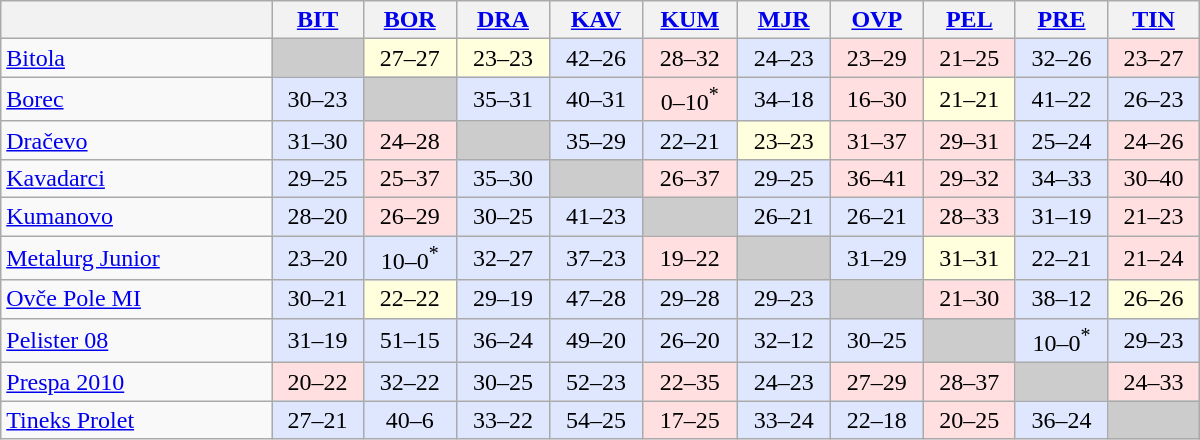<table class="wikitable" style="text-align: center;" width="800">
<tr>
<th width=200></th>
<th width=60><a href='#'>BIT</a></th>
<th width=60><a href='#'>BOR</a></th>
<th width=60><a href='#'>DRA</a></th>
<th width=60><a href='#'>KAV</a></th>
<th width=60><a href='#'>KUM</a></th>
<th width=60><a href='#'>MJR</a></th>
<th width=60><a href='#'>OVP</a></th>
<th width=60><a href='#'>PEL</a></th>
<th width=60><a href='#'>PRE</a></th>
<th width=60><a href='#'>TIN</a></th>
</tr>
<tr>
<td style="text-align: left;"><a href='#'>Bitola</a></td>
<td bgcolor=#CCCCCC> </td>
<td bgcolor=#FFFFDD>27–27</td>
<td bgcolor=#FFFFDD>23–23</td>
<td bgcolor=#DFE7FF>42–26</td>
<td bgcolor=#FFDFDF>28–32</td>
<td bgcolor=#DFE7FF>24–23</td>
<td bgcolor=#FFDFDF>23–29</td>
<td bgcolor=#FFDFDF>21–25</td>
<td bgcolor=#DFE7FF>32–26</td>
<td bgcolor=#FFDFDF>23–27</td>
</tr>
<tr>
<td style="text-align: left;"><a href='#'>Borec</a></td>
<td bgcolor=#DFE7FF>30–23</td>
<td bgcolor=#CCCCCC> </td>
<td bgcolor=#DFE7FF>35–31</td>
<td bgcolor=#DFE7FF>40–31</td>
<td bgcolor=#FFDFDF>0–10<sup>*</sup></td>
<td bgcolor=#DFE7FF>34–18</td>
<td bgcolor=#FFDFDF>16–30</td>
<td bgcolor=#FFFFDD>21–21</td>
<td bgcolor=#DFE7FF>41–22</td>
<td bgcolor=#DFE7FF>26–23</td>
</tr>
<tr>
<td style="text-align: left;"><a href='#'>Dračevo</a></td>
<td bgcolor=#DFE7FF>31–30</td>
<td bgcolor=#FFDFDF>24–28</td>
<td bgcolor=#CCCCCC> </td>
<td bgcolor=#DFE7FF>35–29</td>
<td bgcolor=#DFE7FF>22–21</td>
<td bgcolor=#FFFFDD>23–23</td>
<td bgcolor=#FFDFDF>31–37</td>
<td bgcolor=#FFDFDF>29–31</td>
<td bgcolor=#DFE7FF>25–24</td>
<td bgcolor=#FFDFDF>24–26</td>
</tr>
<tr>
<td style="text-align: left;"><a href='#'>Kavadarci</a></td>
<td bgcolor=#DFE7FF>29–25</td>
<td bgcolor=#FFDFDF>25–37</td>
<td bgcolor=#DFE7FF>35–30</td>
<td bgcolor=#CCCCCC> </td>
<td bgcolor=#FFDFDF>26–37</td>
<td bgcolor=#DFE7FF>29–25</td>
<td bgcolor=#FFDFDF>36–41</td>
<td bgcolor=#FFDFDF>29–32</td>
<td bgcolor=#DFE7FF>34–33</td>
<td bgcolor=#FFDFDF>30–40</td>
</tr>
<tr>
<td style="text-align: left;"><a href='#'>Kumanovo</a></td>
<td bgcolor=#DFE7FF>28–20</td>
<td bgcolor=#FFDFDF>26–29</td>
<td bgcolor=#DFE7FF>30–25</td>
<td bgcolor=#DFE7FF>41–23</td>
<td bgcolor=#CCCCCC> </td>
<td bgcolor=#DFE7FF>26–21</td>
<td bgcolor=#DFE7FF>26–21</td>
<td bgcolor=#FFDFDF>28–33</td>
<td bgcolor=#DFE7FF>31–19</td>
<td bgcolor=#FFDFDF>21–23</td>
</tr>
<tr>
<td style="text-align: left;"><a href='#'>Metalurg Junior</a></td>
<td bgcolor=#DFE7FF>23–20</td>
<td bgcolor=#DFE7FF>10–0<sup>*</sup></td>
<td bgcolor=#DFE7FF>32–27</td>
<td bgcolor=#DFE7FF>37–23</td>
<td bgcolor=#FFDFDF>19–22</td>
<td bgcolor=#CCCCCC> </td>
<td bgcolor=#DFE7FF>31–29</td>
<td bgcolor=#FFFFDD>31–31</td>
<td bgcolor=#DFE7FF>22–21</td>
<td bgcolor=#FFDFDF>21–24</td>
</tr>
<tr>
<td style="text-align: left;"><a href='#'>Ovče Pole MI</a></td>
<td bgcolor=#DFE7FF>30–21</td>
<td bgcolor=#FFFFDD>22–22</td>
<td bgcolor=#DFE7FF>29–19</td>
<td bgcolor=#DFE7FF>47–28</td>
<td bgcolor=#DFE7FF>29–28</td>
<td bgcolor=#DFE7FF>29–23</td>
<td bgcolor=#CCCCCC> </td>
<td bgcolor=#FFDFDF>21–30</td>
<td bgcolor=#DFE7FF>38–12</td>
<td bgcolor=#FFFFDD>26–26</td>
</tr>
<tr>
<td style="text-align: left;"><a href='#'>Pelister 08</a></td>
<td bgcolor=#DFE7FF>31–19</td>
<td bgcolor=#DFE7FF>51–15</td>
<td bgcolor=#DFE7FF>36–24</td>
<td bgcolor=#DFE7FF>49–20</td>
<td bgcolor=#DFE7FF>26–20</td>
<td bgcolor=#DFE7FF>32–12</td>
<td bgcolor=#DFE7FF>30–25</td>
<td bgcolor=#CCCCCC> </td>
<td bgcolor=#DFE7FF>10–0<sup>*</sup></td>
<td bgcolor=#DFE7FF>29–23</td>
</tr>
<tr>
<td style="text-align: left;"><a href='#'>Prespa 2010</a></td>
<td bgcolor=#FFDFDF>20–22</td>
<td bgcolor=#DFE7FF>32–22</td>
<td bgcolor=#DFE7FF>30–25</td>
<td bgcolor=#DFE7FF>52–23</td>
<td bgcolor=#FFDFDF>22–35</td>
<td bgcolor=#DFE7FF>24–23</td>
<td bgcolor=#FFDFDF>27–29</td>
<td bgcolor=#FFDFDF>28–37</td>
<td bgcolor=#CCCCCC> </td>
<td bgcolor=#FFDFDF>24–33</td>
</tr>
<tr>
<td style="text-align: left;"><a href='#'>Tineks Prolet</a></td>
<td bgcolor=#DFE7FF>27–21</td>
<td bgcolor=#DFE7FF>40–6</td>
<td bgcolor=#DFE7FF>33–22</td>
<td bgcolor=#DFE7FF>54–25</td>
<td bgcolor=#FFDFDF>17–25</td>
<td bgcolor=#DFE7FF>33–24</td>
<td bgcolor=#DFE7FF>22–18</td>
<td bgcolor=#FFDFDF>20–25</td>
<td bgcolor=#DFE7FF>36–24</td>
<td bgcolor=#CCCCCC> </td>
</tr>
</table>
